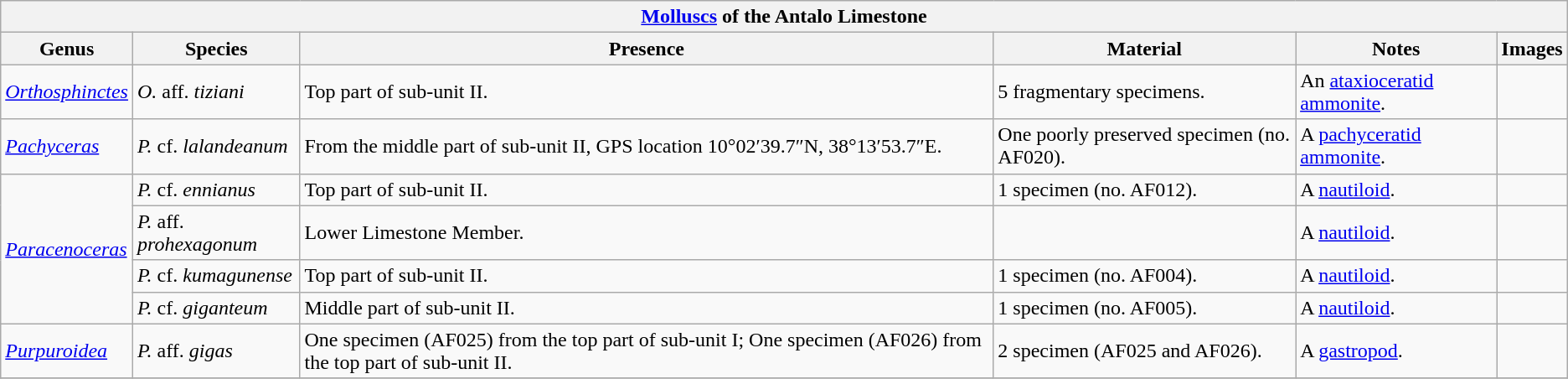<table class="wikitable" align="center">
<tr>
<th colspan="6" align="center"><strong><a href='#'>Molluscs</a> of the Antalo Limestone</strong></th>
</tr>
<tr>
<th>Genus</th>
<th>Species</th>
<th>Presence</th>
<th><strong>Material</strong></th>
<th>Notes</th>
<th>Images</th>
</tr>
<tr>
<td><em><a href='#'>Orthosphinctes</a></em></td>
<td><em>O.</em> aff. <em>tiziani</em></td>
<td>Top part of sub-unit II.</td>
<td>5 fragmentary specimens.</td>
<td>An <a href='#'>ataxioceratid</a> <a href='#'>ammonite</a>.</td>
<td></td>
</tr>
<tr>
<td><em><a href='#'>Pachyceras</a></em></td>
<td><em>P.</em> cf. <em>lalandeanum</em></td>
<td>From the middle part of sub-unit II, GPS location 10°02′39.7″N, 38°13′53.7″E.</td>
<td>One poorly preserved specimen (no. AF020).</td>
<td>A <a href='#'>pachyceratid</a> <a href='#'>ammonite</a>.</td>
<td></td>
</tr>
<tr>
<td rowspan="4"><em><a href='#'>Paracenoceras</a></em></td>
<td><em>P.</em> cf. <em>ennianus</em></td>
<td>Top part of sub-unit II.</td>
<td>1 specimen (no. AF012).</td>
<td>A <a href='#'>nautiloid</a>.</td>
<td></td>
</tr>
<tr>
<td><em>P.</em> aff. <em>prohexagonum</em></td>
<td>Lower Limestone Member.</td>
<td></td>
<td>A <a href='#'>nautiloid</a>.</td>
<td></td>
</tr>
<tr>
<td><em>P.</em> cf. <em>kumagunense</em></td>
<td>Top part of sub-unit II.</td>
<td>1 specimen (no. AF004).</td>
<td>A <a href='#'>nautiloid</a>.</td>
<td></td>
</tr>
<tr>
<td><em>P.</em> cf. <em>giganteum</em></td>
<td>Middle part of sub-unit II.</td>
<td>1 specimen (no. AF005).</td>
<td>A <a href='#'>nautiloid</a>.</td>
<td></td>
</tr>
<tr>
<td><em><a href='#'>Purpuroidea</a></em></td>
<td><em>P.</em> aff. <em>gigas</em></td>
<td>One specimen (AF025) from the top part of sub-unit I; One specimen (AF026) from the top part of sub-unit II.</td>
<td>2 specimen (AF025 and AF026).</td>
<td>A <a href='#'>gastropod</a>.</td>
<td></td>
</tr>
<tr>
</tr>
</table>
